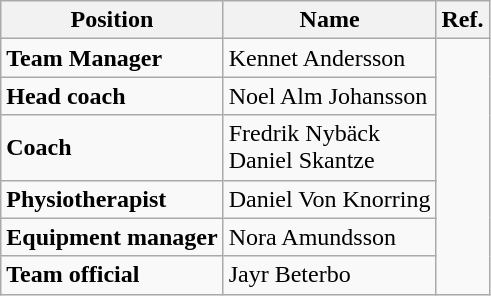<table class="wikitable">
<tr>
<th>Position</th>
<th>Name</th>
<th>Ref.</th>
</tr>
<tr>
<td><strong>Team Manager </strong></td>
<td>Kennet Andersson</td>
<td rowspan=7></td>
</tr>
<tr>
<td><strong>Head coach</strong></td>
<td>Noel Alm Johansson</td>
</tr>
<tr>
<td><strong>Coach</strong></td>
<td>Fredrik Nybäck <br> Daniel Skantze</td>
</tr>
<tr>
<td><strong>Physiotherapist</strong></td>
<td>Daniel Von Knorring</td>
</tr>
<tr>
<td><strong>Equipment manager</strong></td>
<td>Nora Amundsson</td>
</tr>
<tr>
<td><strong>Team official</strong></td>
<td>Jayr Beterbo</td>
</tr>
</table>
